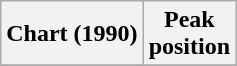<table class="wikitable plainrowheaders" style="text-align:center">
<tr>
<th>Chart (1990)</th>
<th>Peak<br>position</th>
</tr>
<tr>
</tr>
</table>
